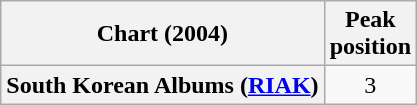<table class="wikitable plainrowheaders">
<tr>
<th>Chart (2004)</th>
<th>Peak<br>position</th>
</tr>
<tr>
<th scope="row">South Korean Albums (<a href='#'>RIAK</a>)</th>
<td style="text-align:center;">3</td>
</tr>
</table>
